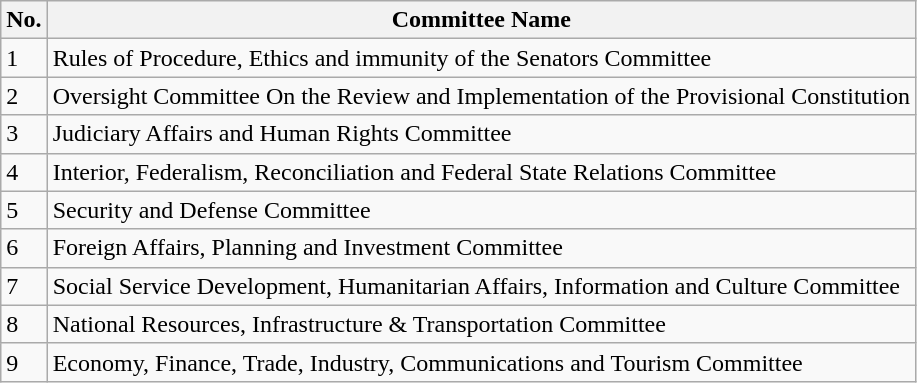<table class="wikitable sortable">
<tr>
<th>No.</th>
<th>Committee Name</th>
</tr>
<tr>
<td>1</td>
<td>Rules of Procedure, Ethics and immunity of the Senators Committee</td>
</tr>
<tr>
<td>2</td>
<td>Oversight Committee On the Review and Implementation of the Provisional Constitution</td>
</tr>
<tr>
<td>3</td>
<td>Judiciary Affairs and Human Rights Committee</td>
</tr>
<tr>
<td>4</td>
<td>Interior, Federalism, Reconciliation and Federal State Relations Committee</td>
</tr>
<tr>
<td>5</td>
<td>Security and Defense Committee</td>
</tr>
<tr>
<td>6</td>
<td>Foreign Affairs, Planning and Investment Committee</td>
</tr>
<tr>
<td>7</td>
<td>Social Service Development, Humanitarian Affairs, Information and Culture Committee</td>
</tr>
<tr>
<td>8</td>
<td>National Resources, Infrastructure & Transportation Committee</td>
</tr>
<tr>
<td>9</td>
<td>Economy, Finance, Trade, Industry, Communications and Tourism Committee</td>
</tr>
</table>
